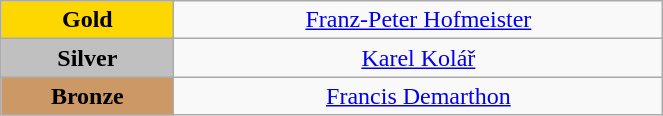<table class="wikitable" style="text-align:center; " width="35%">
<tr>
<td bgcolor="gold"><strong>Gold</strong></td>
<td><a href='#'>Franz-Peter Hofmeister</a><br>  <small><em></em></small></td>
</tr>
<tr>
<td bgcolor="silver"><strong>Silver</strong></td>
<td><a href='#'>Karel Kolář</a><br>  <small><em></em></small></td>
</tr>
<tr>
<td bgcolor="CC9966"><strong>Bronze</strong></td>
<td><a href='#'>Francis Demarthon</a><br>  <small><em></em></small></td>
</tr>
</table>
